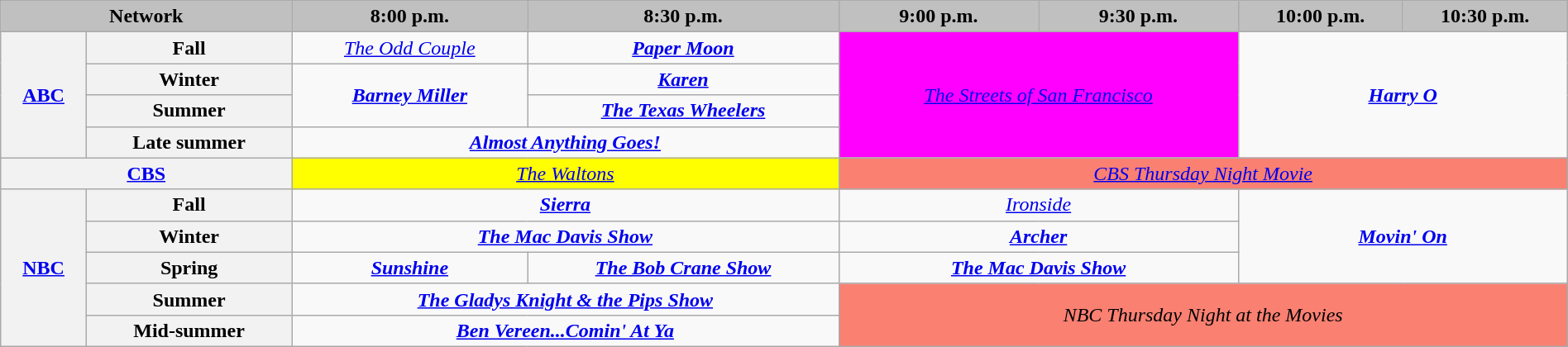<table class="wikitable plainrowheaders" style="width:100%; margin:auto; text-align:center;">
<tr>
<th colspan="2" style="background-color:#C0C0C0;text-align:center">Network</th>
<th style="background-color:#C0C0C0;text-align:center">8:00 p.m.</th>
<th style="background-color:#C0C0C0;text-align:center">8:30 p.m.</th>
<th style="background-color:#C0C0C0;text-align:center">9:00 p.m.</th>
<th style="background-color:#C0C0C0;text-align:center">9:30 p.m.</th>
<th style="background-color:#C0C0C0;text-align:center">10:00 p.m.</th>
<th style="background-color:#C0C0C0;text-align:center">10:30 p.m.</th>
</tr>
<tr>
<th rowspan="4"><a href='#'>ABC</a></th>
<th>Fall</th>
<td><em><a href='#'>The Odd Couple</a></em></td>
<td><strong><em><a href='#'>Paper Moon</a></em></strong></td>
<td colspan="2" rowspan="4" style="background:#FF00FF;"><em><a href='#'>The Streets of San Francisco</a></em> </td>
<td colspan="2" rowspan="4"><strong><em><a href='#'>Harry O</a></em></strong></td>
</tr>
<tr>
<th>Winter</th>
<td rowspan="2"><strong><em><a href='#'>Barney Miller</a></em></strong></td>
<td><strong><em><a href='#'>Karen</a></em></strong></td>
</tr>
<tr>
<th>Summer</th>
<td><strong><em><a href='#'>The Texas Wheelers</a></em></strong></td>
</tr>
<tr>
<th>Late summer</th>
<td colspan="2"><strong><em><a href='#'>Almost Anything Goes!</a></em></strong></td>
</tr>
<tr>
<th colspan="2"><a href='#'>CBS</a></th>
<td style="background:#FFFF00;" colspan="2"><em><a href='#'>The Waltons</a></em> </td>
<td colspan="4" style="background:#FA8072;"><em><a href='#'>CBS Thursday Night Movie</a></em></td>
</tr>
<tr>
<th rowspan="5"><a href='#'>NBC</a></th>
<th>Fall</th>
<td colspan="2"><strong><em><a href='#'>Sierra</a></em></strong></td>
<td colspan="2"><em><a href='#'>Ironside</a></em></td>
<td colspan="2" rowspan="3"><strong><em><a href='#'>Movin' On</a></em></strong></td>
</tr>
<tr>
<th>Winter</th>
<td colspan="2"><strong><em><a href='#'>The Mac Davis Show</a></em></strong></td>
<td colspan="2"><strong><em><a href='#'>Archer</a></em></strong></td>
</tr>
<tr>
<th>Spring</th>
<td><strong><em><a href='#'>Sunshine</a></em></strong></td>
<td><strong><em><a href='#'>The Bob Crane Show</a></em></strong></td>
<td colspan="2"><strong><em><a href='#'>The Mac Davis Show</a></em></strong></td>
</tr>
<tr>
<th>Summer</th>
<td colspan="2"><strong><em><a href='#'>The Gladys Knight & the Pips Show</a></em></strong></td>
<td colspan="4" rowspan="2" style="background:#FA8072;"><em>NBC Thursday Night at the Movies</em></td>
</tr>
<tr>
<th>Mid-summer</th>
<td colspan="2"><strong><em><a href='#'>Ben Vereen...Comin' At Ya</a></em></strong></td>
</tr>
</table>
